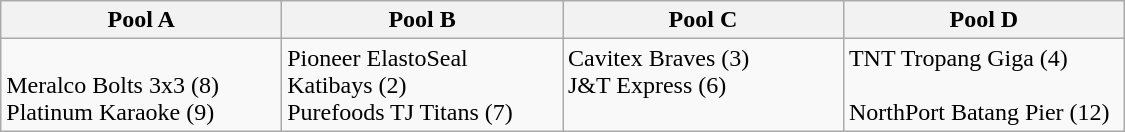<table class=wikitable width=750>
<tr>
<th width=25%>Pool A</th>
<th width=25%>Pool B</th>
<th width=25%>Pool C</th>
<th width=25%>Pool D</th>
</tr>
<tr valign=top>
<td> <br> Meralco Bolts 3x3 (8) <br> Platinum Karaoke (9)</td>
<td>Pioneer ElastoSeal Katibays (2) <br> Purefoods TJ Titans (7) <br> </td>
<td>Cavitex Braves (3) <br> J&T Express (6) <br> </td>
<td>TNT Tropang Giga (4) <br>  <br> NorthPort Batang Pier (12)</td>
</tr>
</table>
